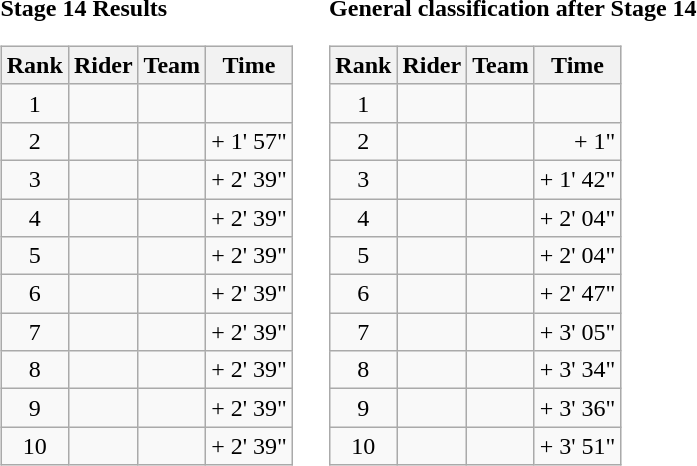<table>
<tr>
<td><strong>Stage 14 Results</strong><br><table class="wikitable">
<tr>
<th scope="col">Rank</th>
<th scope="col">Rider</th>
<th scope="col">Team</th>
<th scope="col">Time</th>
</tr>
<tr>
<td style="text-align:center;">1</td>
<td></td>
<td></td>
<td style="text-align:right;"></td>
</tr>
<tr>
<td style="text-align:center;">2</td>
<td></td>
<td></td>
<td style="text-align:right;">+ 1' 57"</td>
</tr>
<tr>
<td style="text-align:center;">3</td>
<td></td>
<td></td>
<td style="text-align:right;">+ 2' 39"</td>
</tr>
<tr>
<td style="text-align:center;">4</td>
<td> </td>
<td></td>
<td style="text-align:right;">+ 2' 39"</td>
</tr>
<tr>
<td style="text-align:center;">5</td>
<td></td>
<td></td>
<td style="text-align:right;">+ 2' 39"</td>
</tr>
<tr>
<td style="text-align:center;">6</td>
<td></td>
<td></td>
<td style="text-align:right;">+ 2' 39"</td>
</tr>
<tr>
<td style="text-align:center;">7</td>
<td></td>
<td></td>
<td style="text-align:right;">+ 2' 39"</td>
</tr>
<tr>
<td style="text-align:center;">8</td>
<td></td>
<td></td>
<td style="text-align:right;">+ 2' 39"</td>
</tr>
<tr>
<td style="text-align:center;">9</td>
<td></td>
<td></td>
<td style="text-align:right;">+ 2' 39"</td>
</tr>
<tr>
<td style="text-align:center;">10</td>
<td></td>
<td></td>
<td style="text-align:right;">+ 2' 39"</td>
</tr>
</table>
</td>
<td></td>
<td><strong>General classification after Stage 14</strong><br><table class="wikitable">
<tr>
<th scope="col">Rank</th>
<th scope="col">Rider</th>
<th scope="col">Team</th>
<th scope="col">Time</th>
</tr>
<tr>
<td style="text-align:center;">1</td>
<td> </td>
<td></td>
<td style="text-align:right;"></td>
</tr>
<tr>
<td style="text-align:center;">2</td>
<td></td>
<td></td>
<td style="text-align:right;">+ 1"</td>
</tr>
<tr>
<td style="text-align:center;">3</td>
<td></td>
<td></td>
<td style="text-align:right;">+ 1' 42"</td>
</tr>
<tr>
<td style="text-align:center;">4</td>
<td></td>
<td></td>
<td style="text-align:right;">+ 2' 04"</td>
</tr>
<tr>
<td style="text-align:center;">5</td>
<td></td>
<td></td>
<td style="text-align:right;">+ 2' 04"</td>
</tr>
<tr>
<td style="text-align:center;">6</td>
<td></td>
<td></td>
<td style="text-align:right;">+ 2' 47"</td>
</tr>
<tr>
<td style="text-align:center;">7</td>
<td></td>
<td></td>
<td style="text-align:right;">+ 3' 05"</td>
</tr>
<tr>
<td style="text-align:center;">8</td>
<td></td>
<td></td>
<td style="text-align:right;">+ 3' 34"</td>
</tr>
<tr>
<td style="text-align:center;">9</td>
<td></td>
<td></td>
<td style="text-align:right;">+ 3' 36"</td>
</tr>
<tr>
<td style="text-align:center;">10</td>
<td></td>
<td></td>
<td style="text-align:right;">+ 3' 51"</td>
</tr>
</table>
</td>
</tr>
</table>
